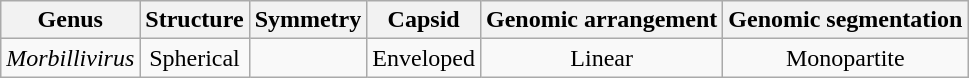<table class="wikitable sortable" style="text-align:center">
<tr>
<th>Genus</th>
<th>Structure</th>
<th>Symmetry</th>
<th>Capsid</th>
<th>Genomic arrangement</th>
<th>Genomic segmentation</th>
</tr>
<tr>
<td><em>Morbillivirus</em></td>
<td>Spherical</td>
<td></td>
<td>Enveloped</td>
<td>Linear</td>
<td>Monopartite</td>
</tr>
</table>
